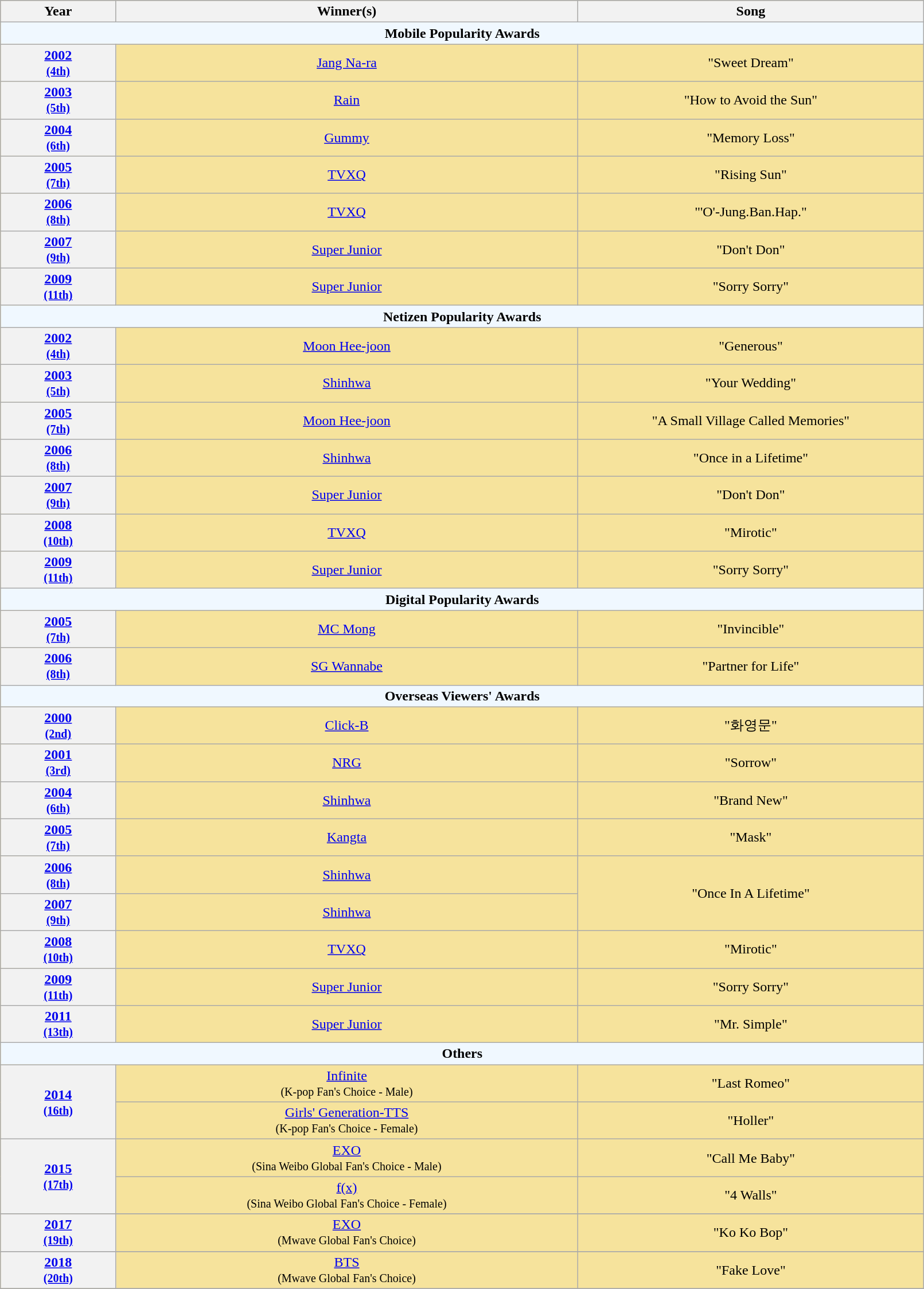<table class="wikitable" rowspan=2 style="text-align: center; width:85%; background: #f6e39c">
<tr style="background:#bebebe;">
<th scope="col" style="width:10%;">Year</th>
<th scope="col" style="width:40%;">Winner(s)</th>
<th scope="col" style="width:30%;">Song</th>
</tr>
<tr>
<td colspan=4 style="background:#F0F8FF"><strong>Mobile Popularity Awards</strong></td>
</tr>
<tr>
<th scope="row" style="text-align:center"><a href='#'>2002<br><small>(4th)</small></a></th>
<td><a href='#'>Jang Na-ra</a></td>
<td>"Sweet Dream"</td>
</tr>
<tr>
<th scope="row" style="text-align:center"><a href='#'>2003<br><small>(5th)</small></a></th>
<td><a href='#'>Rain</a></td>
<td>"How to Avoid the Sun"</td>
</tr>
<tr>
<th scope="row" style="text-align:center"><a href='#'>2004<br><small>(6th)</small></a></th>
<td><a href='#'>Gummy</a></td>
<td>"Memory Loss"</td>
</tr>
<tr>
<th scope="row" style="text-align:center"><a href='#'>2005<br><small>(7th)</small></a></th>
<td><a href='#'>TVXQ</a></td>
<td>"Rising Sun"</td>
</tr>
<tr>
<th scope="row" style="text-align:center"><a href='#'>2006<br><small>(8th)</small></a></th>
<td><a href='#'>TVXQ</a></td>
<td>"'O'-Jung.Ban.Hap."</td>
</tr>
<tr>
<th scope="row" style="text-align:center"><a href='#'>2007<br><small>(9th)</small></a></th>
<td><a href='#'>Super Junior</a></td>
<td>"Don't Don"</td>
</tr>
<tr>
<th scope="row" style="text-align:center"><a href='#'>2009<br><small>(11th)</small></a></th>
<td><a href='#'>Super Junior</a></td>
<td>"Sorry Sorry"</td>
</tr>
<tr>
<td colspan=4 style="background:#F0F8FF"><strong>Netizen Popularity Awards</strong></td>
</tr>
<tr>
<th scope="row" style="text-align:center"><a href='#'>2002<br><small>(4th)</small></a></th>
<td><a href='#'>Moon Hee-joon</a></td>
<td>"Generous"</td>
</tr>
<tr>
<th scope="row" style="text-align:center"><a href='#'>2003<br><small>(5th)</small></a></th>
<td><a href='#'>Shinhwa</a></td>
<td>"Your Wedding"</td>
</tr>
<tr>
<th scope="row" style="text-align:center"><a href='#'>2005<br><small>(7th)</small></a></th>
<td><a href='#'>Moon Hee-joon</a></td>
<td>"A Small Village Called Memories"</td>
</tr>
<tr>
<th scope="row" style="text-align:center"><a href='#'>2006<br><small>(8th)</small></a></th>
<td><a href='#'>Shinhwa</a></td>
<td>"Once in a Lifetime"</td>
</tr>
<tr>
<th scope="row" style="text-align:center"><a href='#'>2007<br><small>(9th)</small></a></th>
<td><a href='#'>Super Junior</a></td>
<td>"Don't Don"</td>
</tr>
<tr>
<th scope="row" style="text-align:center"><a href='#'>2008<br><small>(10th)</small></a></th>
<td><a href='#'>TVXQ</a></td>
<td>"Mirotic"</td>
</tr>
<tr>
<th scope="row" style="text-align:center"><a href='#'>2009<br><small>(11th)</small></a></th>
<td><a href='#'>Super Junior</a></td>
<td>"Sorry Sorry"</td>
</tr>
<tr>
<td colspan=4 style="background:#F0F8FF"><strong>Digital Popularity Awards</strong></td>
</tr>
<tr>
<th scope="row" style="text-align:center"><a href='#'>2005<br><small>(7th)</small></a></th>
<td><a href='#'>MC Mong</a></td>
<td>"Invincible"</td>
</tr>
<tr>
<th scope="row" style="text-align:center"><a href='#'>2006<br><small>(8th)</small></a></th>
<td><a href='#'>SG Wannabe</a></td>
<td>"Partner for Life"</td>
</tr>
<tr>
<td colspan=4 style="background:#F0F8FF"><strong>Overseas Viewers' Awards</strong></td>
</tr>
<tr>
<th scope="row" style="text-align:center"><a href='#'>2000<br><small>(2nd)</small></a></th>
<td><a href='#'>Click-B</a></td>
<td>"화영문"</td>
</tr>
<tr>
<th scope="row" style="text-align:center"><a href='#'>2001<br><small>(3rd)</small></a></th>
<td><a href='#'>NRG</a></td>
<td>"Sorrow"</td>
</tr>
<tr>
<th scope="row" style="text-align:center"><a href='#'>2004<br><small>(6th)</small></a></th>
<td><a href='#'>Shinhwa</a></td>
<td>"Brand New"</td>
</tr>
<tr>
<th scope="row" style="text-align:center"><a href='#'>2005<br><small>(7th)</small></a></th>
<td><a href='#'>Kangta</a></td>
<td>"Mask"</td>
</tr>
<tr>
<th scope="row" style="text-align:center"><a href='#'>2006<br><small>(8th)</small></a></th>
<td><a href='#'>Shinhwa</a></td>
<td rowspan=2>"Once In A Lifetime"</td>
</tr>
<tr>
<th scope="row" style="text-align:center"><a href='#'>2007<br><small>(9th)</small></a></th>
<td><a href='#'>Shinhwa</a></td>
</tr>
<tr>
<th scope="row" style="text-align:center"><a href='#'>2008<br><small>(10th)</small></a></th>
<td><a href='#'>TVXQ</a></td>
<td>"Mirotic"</td>
</tr>
<tr>
<th scope="row" style="text-align:center"><a href='#'>2009<br><small>(11th)</small></a></th>
<td><a href='#'>Super Junior</a></td>
<td>"Sorry Sorry"</td>
</tr>
<tr>
<th scope="row" style="text-align:center"><a href='#'>2011<br><small>(13th)</small></a></th>
<td><a href='#'>Super Junior</a></td>
<td>"Mr. Simple"</td>
</tr>
<tr>
<td colspan=4 style="background:#F0F8FF"><strong>Others</strong></td>
</tr>
<tr>
<th scope="row" style="text-align:center" rowspan=2><a href='#'>2014<br><small>(16th)</small></a></th>
<td><a href='#'>Infinite</a><br><small>(K-pop Fan's Choice - Male)</small></td>
<td>"Last Romeo"</td>
</tr>
<tr>
<td><a href='#'>Girls' Generation-TTS</a><br><small>(K-pop Fan's Choice - Female)</small></td>
<td>"Holler"</td>
</tr>
<tr>
<th scope="row" style="text-align:center" rowspan=2><a href='#'>2015 <br><small>(17th)</small></a></th>
<td><a href='#'>EXO</a><br><small>(Sina Weibo Global Fan's Choice -  Male)</small></td>
<td>"Call Me Baby"</td>
</tr>
<tr>
<td><a href='#'>f(x)</a><br><small>(Sina Weibo Global Fan's Choice - Female)</small></td>
<td>"4 Walls"</td>
</tr>
<tr>
</tr>
<tr>
<th scope="row" style="text-align:center"><a href='#'>2017 <br><small>(19th)</small></a></th>
<td><a href='#'>EXO</a><br><small>(Mwave Global Fan's Choice)</small></td>
<td>"Ko Ko Bop"</td>
</tr>
<tr>
</tr>
<tr>
<th scope="row" style="text-align:center"><a href='#'>2018 <br><small>(20th)</small></a></th>
<td><a href='#'>BTS</a><br><small>(Mwave Global Fan's Choice)</small></td>
<td>"Fake Love"</td>
</tr>
<tr>
</tr>
</table>
